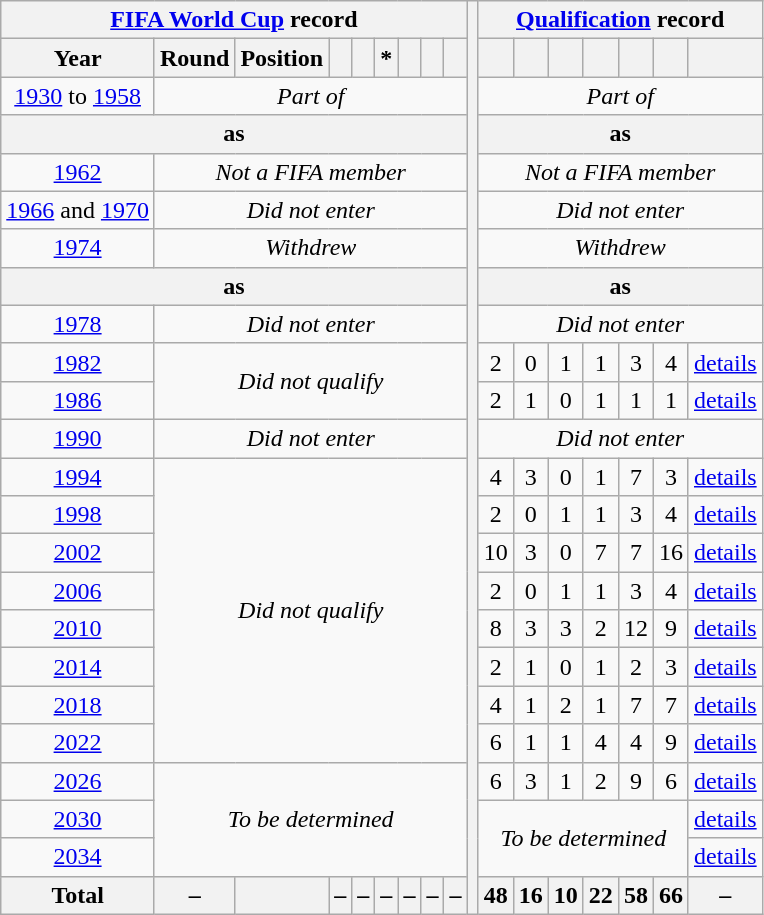<table class="wikitable" style="text-align: center;">
<tr>
<th colspan=9><a href='#'>FIFA World Cup</a> record</th>
<th rowspan=39></th>
<th colspan=8><a href='#'>Qualification</a> record</th>
</tr>
<tr>
<th>Year</th>
<th>Round</th>
<th>Position</th>
<th></th>
<th></th>
<th>*</th>
<th></th>
<th></th>
<th></th>
<th></th>
<th></th>
<th></th>
<th></th>
<th></th>
<th></th>
<th></th>
</tr>
<tr>
<td><a href='#'>1930</a> to <a href='#'>1958</a></td>
<td colspan=8><em>Part of </em></td>
<td colspan=8><em>Part of </em></td>
</tr>
<tr>
<th colspan=9>as <strong></strong></th>
<th colspan=8>as <strong></strong></th>
</tr>
<tr>
<td> <a href='#'>1962</a></td>
<td colspan=8><em>Not a FIFA member</em></td>
<td colspan=8><em>Not a FIFA member</em></td>
</tr>
<tr>
<td><a href='#'>1966</a> and <a href='#'>1970</a></td>
<td colspan=8><em>Did not enter</em></td>
<td colspan=8><em>Did not enter</em></td>
</tr>
<tr>
<td> <a href='#'>1974</a></td>
<td colspan=8><em>Withdrew</em></td>
<td colspan=8><em>Withdrew</em></td>
</tr>
<tr>
<th colspan=9>as <strong></strong></th>
<th colspan=8>as <strong></strong></th>
</tr>
<tr>
<td> <a href='#'>1978</a></td>
<td colspan=8><em>Did not enter</em></td>
<td colspan=8><em>Did not enter</em></td>
</tr>
<tr>
<td> <a href='#'>1982</a></td>
<td colspan=8 rowspan=2><em>Did not qualify</em></td>
<td>2</td>
<td>0</td>
<td>1</td>
<td>1</td>
<td>3</td>
<td>4</td>
<td><a href='#'>details</a></td>
</tr>
<tr>
<td> <a href='#'>1986</a></td>
<td>2</td>
<td>1</td>
<td>0</td>
<td>1</td>
<td>1</td>
<td>1</td>
<td><a href='#'>details</a></td>
</tr>
<tr>
<td> <a href='#'>1990</a></td>
<td colspan=8><em>Did not enter</em></td>
<td colspan=8><em>Did not enter</em></td>
</tr>
<tr>
<td> <a href='#'>1994</a></td>
<td colspan=8 rowspan=8><em>Did not qualify</em></td>
<td>4</td>
<td>3</td>
<td>0</td>
<td>1</td>
<td>7</td>
<td>3</td>
<td><a href='#'>details</a></td>
</tr>
<tr>
<td> <a href='#'>1998</a></td>
<td>2</td>
<td>0</td>
<td>1</td>
<td>1</td>
<td>3</td>
<td>4</td>
<td><a href='#'>details</a></td>
</tr>
<tr>
<td>  <a href='#'>2002</a></td>
<td>10</td>
<td>3</td>
<td>0</td>
<td>7</td>
<td>7</td>
<td>16</td>
<td><a href='#'>details</a></td>
</tr>
<tr>
<td> <a href='#'>2006</a></td>
<td>2</td>
<td>0</td>
<td>1</td>
<td>1</td>
<td>3</td>
<td>4</td>
<td><a href='#'>details</a></td>
</tr>
<tr>
<td> <a href='#'>2010</a></td>
<td>8</td>
<td>3</td>
<td>3</td>
<td>2</td>
<td>12</td>
<td>9</td>
<td><a href='#'>details</a></td>
</tr>
<tr>
<td> <a href='#'>2014</a></td>
<td>2</td>
<td>1</td>
<td>0</td>
<td>1</td>
<td>2</td>
<td>3</td>
<td><a href='#'>details</a></td>
</tr>
<tr>
<td> <a href='#'>2018</a></td>
<td>4</td>
<td>1</td>
<td>2</td>
<td>1</td>
<td>7</td>
<td>7</td>
<td><a href='#'>details</a></td>
</tr>
<tr>
<td> <a href='#'>2022</a></td>
<td>6</td>
<td>1</td>
<td>1</td>
<td>4</td>
<td>4</td>
<td>9</td>
<td><a href='#'>details</a></td>
</tr>
<tr>
<td>   <a href='#'>2026</a></td>
<td colspan=8 rowspan=3><em>To be determined</em></td>
<td>6</td>
<td>3</td>
<td>1</td>
<td>2</td>
<td>9</td>
<td>6</td>
<td><a href='#'>details</a></td>
</tr>
<tr>
<td>   <a href='#'>2030</a></td>
<td colspan=6 rowspan=2><em>To be determined</em></td>
<td><a href='#'>details</a></td>
</tr>
<tr>
<td> <a href='#'>2034</a></td>
<td><a href='#'>details</a></td>
</tr>
<tr>
<th>Total</th>
<th>–</th>
<th></th>
<th>–</th>
<th>–</th>
<th>–</th>
<th>–</th>
<th>–</th>
<th>–</th>
<th>48</th>
<th>16</th>
<th>10</th>
<th>22</th>
<th>58</th>
<th>66</th>
<th>–</th>
</tr>
</table>
